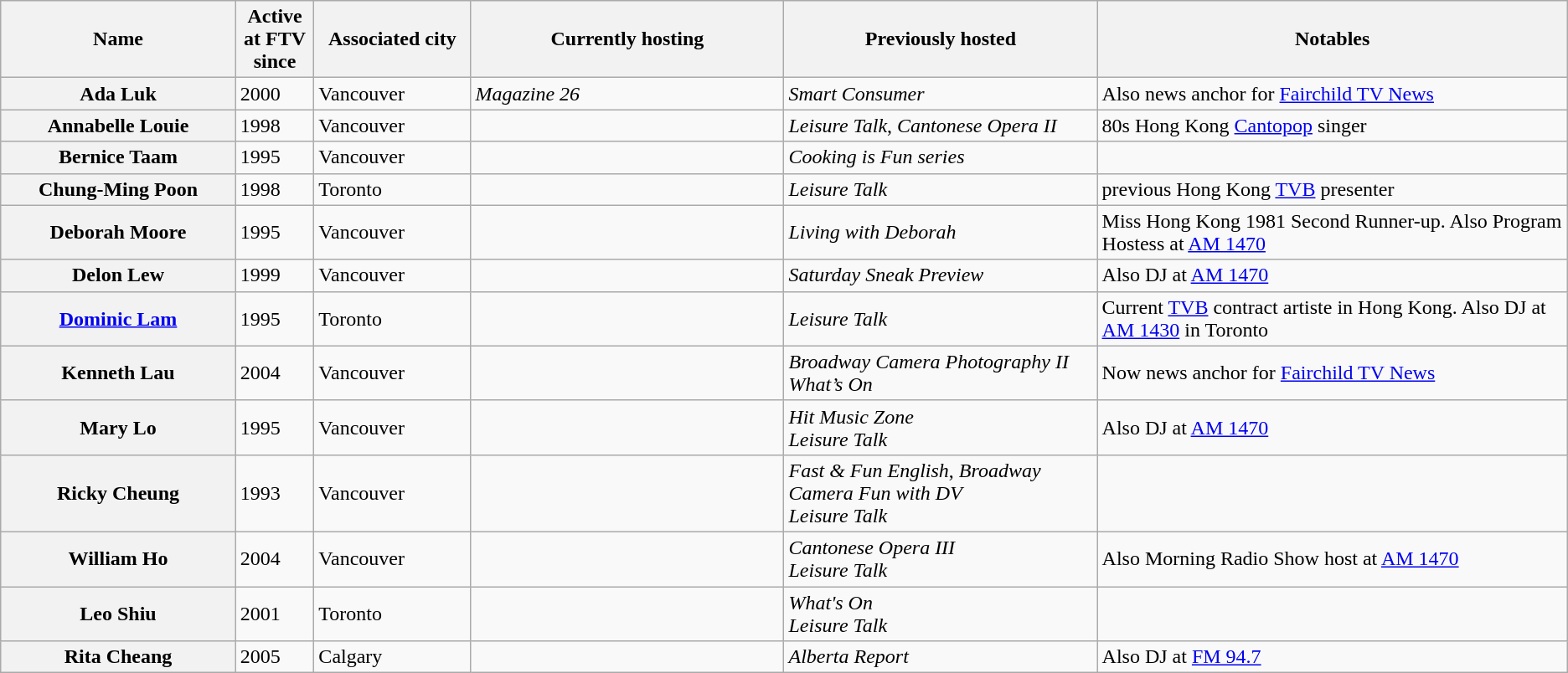<table class="wikitable sortable">
<tr>
<th width="15%">Name</th>
<th width="5%">Active at FTV since</th>
<th width="10%">Associated city</th>
<th width="20%">Currently hosting</th>
<th width="20%">Previously hosted</th>
<th width="30%">Notables</th>
</tr>
<tr>
<th>Ada Luk<br></th>
<td>2000</td>
<td>Vancouver</td>
<td><em>Magazine 26</em></td>
<td><em>Smart Consumer</em></td>
<td>Also news anchor for <a href='#'>Fairchild TV News</a></td>
</tr>
<tr>
<th>Annabelle Louie<br></th>
<td>1998</td>
<td>Vancouver</td>
<td></td>
<td><em>Leisure Talk</em>, <em>Cantonese Opera II</em></td>
<td>80s Hong Kong <a href='#'>Cantopop</a> singer</td>
</tr>
<tr>
<th>Bernice Taam<br></th>
<td>1995</td>
<td>Vancouver</td>
<td></td>
<td><em>Cooking is Fun series</em></td>
<td></td>
</tr>
<tr>
<th>Chung-Ming Poon<br></th>
<td>1998</td>
<td>Toronto</td>
<td></td>
<td><em>Leisure Talk</em></td>
<td>previous Hong Kong <a href='#'>TVB</a> presenter</td>
</tr>
<tr>
<th>Deborah Moore<br></th>
<td>1995</td>
<td>Vancouver</td>
<td></td>
<td><em>Living with Deborah</em></td>
<td>Miss Hong Kong 1981 Second Runner-up. Also Program Hostess at <a href='#'>AM 1470</a></td>
</tr>
<tr>
<th>Delon Lew<br></th>
<td>1999</td>
<td>Vancouver</td>
<td></td>
<td><em>Saturday Sneak Preview</em></td>
<td>Also DJ at <a href='#'>AM 1470</a></td>
</tr>
<tr>
<th><a href='#'>Dominic Lam</a><br></th>
<td>1995</td>
<td>Toronto</td>
<td></td>
<td><em>Leisure Talk</em></td>
<td>Current <a href='#'>TVB</a> contract artiste in Hong Kong. Also DJ at <a href='#'>AM 1430</a> in Toronto</td>
</tr>
<tr>
<th>Kenneth Lau<br></th>
<td>2004</td>
<td>Vancouver</td>
<td></td>
<td><em>Broadway Camera Photography II</em><br><em>What’s On</em></td>
<td>Now news anchor for <a href='#'>Fairchild TV News</a></td>
</tr>
<tr>
<th>Mary Lo<br></th>
<td>1995</td>
<td>Vancouver</td>
<td></td>
<td><em>Hit Music Zone</em><br><em>Leisure Talk</em></td>
<td>Also DJ at <a href='#'>AM 1470</a></td>
</tr>
<tr>
<th>Ricky Cheung<br></th>
<td>1993</td>
<td>Vancouver</td>
<td></td>
<td><em>Fast & Fun English</em>, <em>Broadway Camera Fun with DV</em><br><em>Leisure Talk</em></td>
<td></td>
</tr>
<tr>
<th>William Ho<br></th>
<td>2004</td>
<td>Vancouver</td>
<td></td>
<td><em>Cantonese Opera III</em><br><em>Leisure Talk</em></td>
<td>Also Morning Radio Show host at <a href='#'>AM 1470</a></td>
</tr>
<tr>
<th>Leo Shiu<br></th>
<td>2001</td>
<td>Toronto</td>
<td></td>
<td><em>What's On</em><br><em>Leisure Talk</em></td>
<td></td>
</tr>
<tr>
<th>Rita Cheang<br></th>
<td>2005</td>
<td>Calgary</td>
<td></td>
<td><em>Alberta Report</em></td>
<td>Also DJ at <a href='#'>FM 94.7</a></td>
</tr>
</table>
